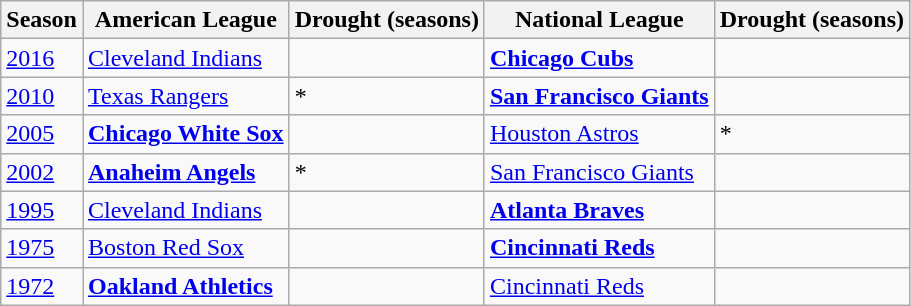<table class="wikitable">
<tr>
<th>Season</th>
<th>American League</th>
<th>Drought (seasons)</th>
<th>National League</th>
<th>Drought (seasons)</th>
</tr>
<tr>
<td><a href='#'>2016</a></td>
<td><a href='#'>Cleveland Indians</a></td>
<td></td>
<td><strong><a href='#'>Chicago Cubs</a></strong></td>
<td></td>
</tr>
<tr>
<td><a href='#'>2010</a></td>
<td><a href='#'>Texas Rangers</a></td>
<td>*</td>
<td><strong><a href='#'>San Francisco Giants</a></strong></td>
<td></td>
</tr>
<tr>
<td><a href='#'>2005</a></td>
<td><strong><a href='#'>Chicago White Sox</a></strong></td>
<td></td>
<td><a href='#'>Houston Astros</a></td>
<td>*</td>
</tr>
<tr>
<td><a href='#'>2002</a></td>
<td><strong><a href='#'>Anaheim Angels</a></strong></td>
<td>*</td>
<td><a href='#'>San Francisco Giants</a></td>
<td></td>
</tr>
<tr>
<td><a href='#'>1995</a></td>
<td><a href='#'>Cleveland Indians</a></td>
<td></td>
<td><strong><a href='#'>Atlanta Braves</a></strong></td>
<td></td>
</tr>
<tr>
<td><a href='#'>1975</a></td>
<td><a href='#'>Boston Red Sox</a></td>
<td></td>
<td><strong><a href='#'>Cincinnati Reds</a></strong></td>
<td></td>
</tr>
<tr>
<td><a href='#'>1972</a></td>
<td><strong><a href='#'>Oakland Athletics</a></strong></td>
<td></td>
<td><a href='#'>Cincinnati Reds</a></td>
<td></td>
</tr>
</table>
